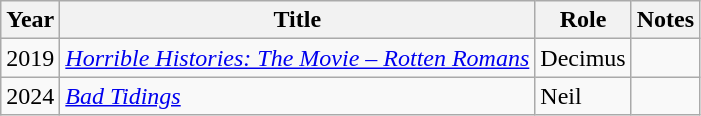<table class="wikitable">
<tr>
<th>Year</th>
<th>Title</th>
<th>Role</th>
<th class="unsortable">Notes</th>
</tr>
<tr>
<td>2019</td>
<td><em><a href='#'>Horrible Histories: The Movie – Rotten Romans</a></em></td>
<td>Decimus</td>
<td></td>
</tr>
<tr>
<td>2024</td>
<td><em><a href='#'>Bad Tidings</a></em></td>
<td>Neil</td>
<td></td>
</tr>
</table>
